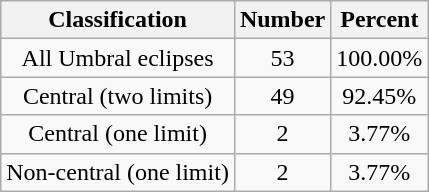<table class="wikitable sortable">
<tr align=center>
<th>Classification</th>
<th>Number</th>
<th>Percent</th>
</tr>
<tr align=center>
<td>All Umbral eclipses</td>
<td>53</td>
<td>100.00%</td>
</tr>
<tr align=center>
<td>Central (two limits)</td>
<td>49</td>
<td>92.45%</td>
</tr>
<tr align=center>
<td>Central (one limit)</td>
<td>2</td>
<td>3.77%</td>
</tr>
<tr align=center>
<td>Non-central (one limit)</td>
<td>2</td>
<td>3.77%</td>
</tr>
</table>
